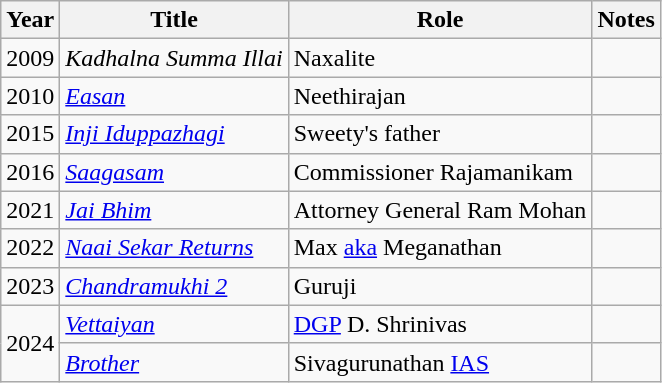<table class="wikitable sortable">
<tr>
<th scope="col">Year</th>
<th scope="col">Title</th>
<th scope="col">Role</th>
<th scope="col" class="unsortable">Notes</th>
</tr>
<tr>
<td>2009</td>
<td><em>Kadhalna Summa Illai</em></td>
<td>Naxalite</td>
<td></td>
</tr>
<tr>
<td>2010</td>
<td><em><a href='#'>Easan</a></em></td>
<td>Neethirajan</td>
<td></td>
</tr>
<tr>
<td>2015</td>
<td><em><a href='#'>Inji Iduppazhagi</a></em></td>
<td>Sweety's father</td>
<td></td>
</tr>
<tr>
<td>2016</td>
<td><em><a href='#'>Saagasam</a></em></td>
<td>Commissioner Rajamanikam</td>
<td></td>
</tr>
<tr>
<td>2021</td>
<td><a href='#'><em>Jai Bhim</em></a></td>
<td>Attorney General Ram Mohan</td>
<td></td>
</tr>
<tr>
<td>2022</td>
<td><em><a href='#'>Naai Sekar Returns</a></em></td>
<td>Max <a href='#'>aka</a> Meganathan</td>
<td></td>
</tr>
<tr>
<td>2023</td>
<td><em><a href='#'>Chandramukhi 2</a></em></td>
<td>Guruji</td>
<td></td>
</tr>
<tr>
<td rowspan="2">2024</td>
<td><em><a href='#'>Vettaiyan</a></em></td>
<td><a href='#'>DGP</a> D. Shrinivas</td>
<td></td>
</tr>
<tr>
<td><a href='#'><em>Brother</em></a></td>
<td>Sivagurunathan <a href='#'>IAS</a></td>
<td></td>
</tr>
</table>
